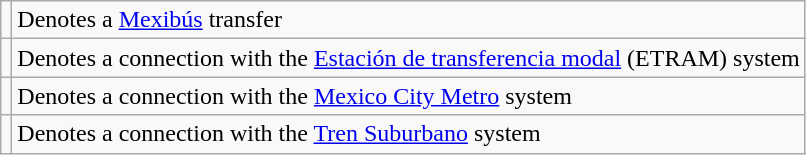<table class="wikitable">
<tr>
<td></td>
<td>Denotes a <a href='#'>Mexibús</a> transfer</td>
</tr>
<tr>
<td></td>
<td>Denotes a connection with the <a href='#'>Estación de transferencia modal</a> (ETRAM) system</td>
</tr>
<tr>
<td></td>
<td>Denotes a connection with the <a href='#'>Mexico City Metro</a> system</td>
</tr>
<tr>
<td></td>
<td>Denotes a connection with the <a href='#'>Tren Suburbano</a> system</td>
</tr>
</table>
